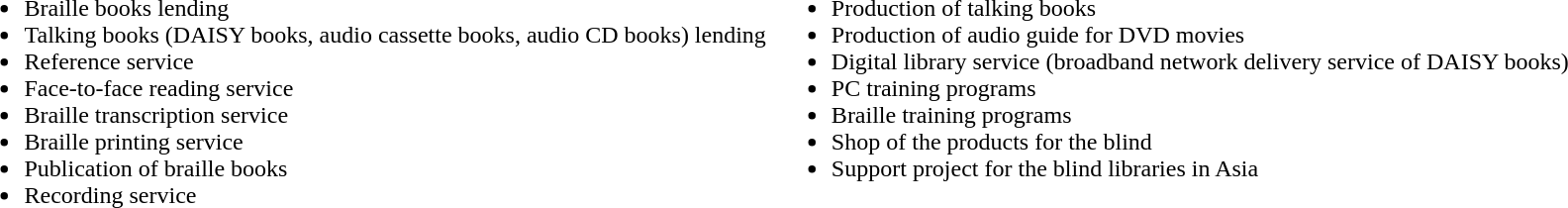<table>
<tr>
<td valign="top"><br><ul><li>Braille books lending</li><li>Talking books (DAISY books, audio cassette books, audio CD books) lending</li><li>Reference service</li><li>Face-to-face reading service</li><li>Braille transcription service</li><li>Braille printing service</li><li>Publication of braille books</li><li>Recording service</li></ul></td>
<td valign="top"><br><ul><li>Production of talking books</li><li>Production of audio guide for DVD movies</li><li>Digital library service (broadband network delivery service of DAISY books)</li><li>PC training programs</li><li>Braille training programs</li><li>Shop of the products for the blind</li><li>Support project for the blind libraries in Asia</li></ul></td>
</tr>
</table>
